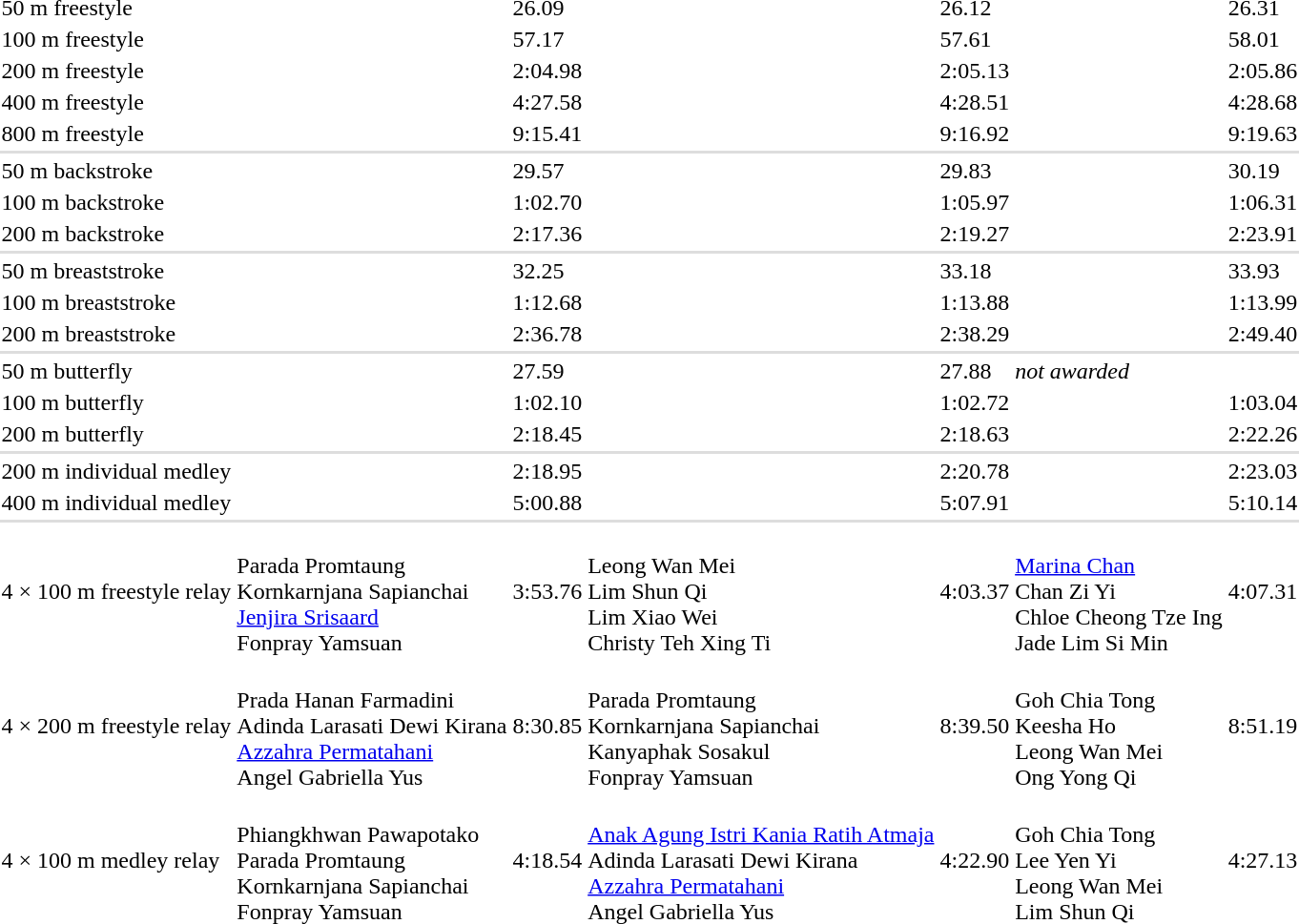<table>
<tr>
<td>50 m freestyle</td>
<td></td>
<td>26.09</td>
<td></td>
<td>26.12</td>
<td></td>
<td>26.31</td>
</tr>
<tr>
<td>100 m freestyle</td>
<td></td>
<td>57.17</td>
<td></td>
<td>57.61</td>
<td></td>
<td>58.01</td>
</tr>
<tr>
<td>200 m freestyle</td>
<td></td>
<td>2:04.98</td>
<td></td>
<td>2:05.13</td>
<td></td>
<td>2:05.86</td>
</tr>
<tr>
<td>400 m freestyle</td>
<td></td>
<td>4:27.58</td>
<td></td>
<td>4:28.51</td>
<td></td>
<td>4:28.68</td>
</tr>
<tr>
<td>800 m freestyle</td>
<td></td>
<td>9:15.41</td>
<td></td>
<td>9:16.92</td>
<td></td>
<td>9:19.63</td>
</tr>
<tr bgcolor=#dddddd>
<td colspan=7></td>
</tr>
<tr>
<td>50 m backstroke</td>
<td></td>
<td>29.57</td>
<td></td>
<td>29.83</td>
<td></td>
<td>30.19</td>
</tr>
<tr>
<td>100 m backstroke</td>
<td></td>
<td>1:02.70</td>
<td></td>
<td>1:05.97</td>
<td></td>
<td>1:06.31</td>
</tr>
<tr>
<td>200 m backstroke</td>
<td></td>
<td>2:17.36</td>
<td></td>
<td>2:19.27</td>
<td></td>
<td>2:23.91</td>
</tr>
<tr bgcolor=#dddddd>
<td colspan=7></td>
</tr>
<tr>
<td>50 m breaststroke</td>
<td></td>
<td>32.25</td>
<td></td>
<td>33.18</td>
<td></td>
<td>33.93</td>
</tr>
<tr>
<td>100 m breaststroke</td>
<td></td>
<td>1:12.68</td>
<td></td>
<td>1:13.88</td>
<td></td>
<td>1:13.99</td>
</tr>
<tr>
<td>200 m breaststroke</td>
<td></td>
<td>2:36.78</td>
<td></td>
<td>2:38.29</td>
<td></td>
<td>2:49.40</td>
</tr>
<tr bgcolor=#dddddd>
<td colspan=7></td>
</tr>
<tr>
<td rowspan=2>50 m butterfly</td>
<td rowspan=2></td>
<td rowspan=2>27.59</td>
<td></td>
<td rowspan=2>27.88</td>
<td rowspan=2 colspan=2><em>not awarded</em></td>
</tr>
<tr>
<td></td>
</tr>
<tr>
<td>100 m butterfly</td>
<td></td>
<td>1:02.10</td>
<td></td>
<td>1:02.72</td>
<td></td>
<td>1:03.04</td>
</tr>
<tr>
<td>200 m butterfly</td>
<td></td>
<td>2:18.45</td>
<td></td>
<td>2:18.63</td>
<td></td>
<td>2:22.26</td>
</tr>
<tr bgcolor=#dddddd>
<td colspan=7></td>
</tr>
<tr>
<td>200 m individual medley</td>
<td></td>
<td>2:18.95</td>
<td></td>
<td>2:20.78</td>
<td></td>
<td>2:23.03</td>
</tr>
<tr>
<td>400 m individual medley</td>
<td></td>
<td>5:00.88</td>
<td></td>
<td>5:07.91</td>
<td></td>
<td>5:10.14</td>
</tr>
<tr bgcolor=#dddddd>
<td colspan=7></td>
</tr>
<tr>
<td>4 × 100 m freestyle relay</td>
<td><br>Parada Promtaung<br>Kornkarnjana Sapianchai<br><a href='#'>Jenjira Srisaard</a><br>Fonpray Yamsuan</td>
<td>3:53.76</td>
<td><br>Leong Wan Mei<br>Lim Shun Qi<br>Lim Xiao Wei<br>Christy Teh Xing Ti</td>
<td>4:03.37</td>
<td><br><a href='#'>Marina Chan</a><br>Chan Zi Yi<br>Chloe Cheong Tze Ing<br>Jade Lim Si Min</td>
<td>4:07.31</td>
</tr>
<tr>
<td nowrap>4 × 200 m freestyle relay</td>
<td><br>Prada Hanan Farmadini<br>Adinda Larasati Dewi Kirana<br><a href='#'>Azzahra Permatahani</a><br>Angel Gabriella Yus</td>
<td>8:30.85</td>
<td><br>Parada Promtaung<br>Kornkarnjana Sapianchai<br>Kanyaphak Sosakul<br>Fonpray Yamsuan</td>
<td>8:39.50</td>
<td><br>Goh Chia Tong<br>Keesha Ho<br>Leong Wan Mei<br>Ong Yong Qi</td>
<td>8:51.19</td>
</tr>
<tr>
<td>4 × 100 m medley relay</td>
<td><br>Phiangkhwan Pawapotako<br>Parada Promtaung<br>Kornkarnjana Sapianchai<br>Fonpray Yamsuan</td>
<td>4:18.54</td>
<td><br><a href='#'>Anak Agung Istri Kania Ratih Atmaja</a><br>Adinda Larasati Dewi Kirana<br><a href='#'>Azzahra Permatahani</a><br>Angel Gabriella Yus</td>
<td>4:22.90</td>
<td><br>Goh Chia Tong<br>Lee Yen Yi<br>Leong Wan Mei<br>Lim Shun Qi</td>
<td>4:27.13</td>
</tr>
</table>
